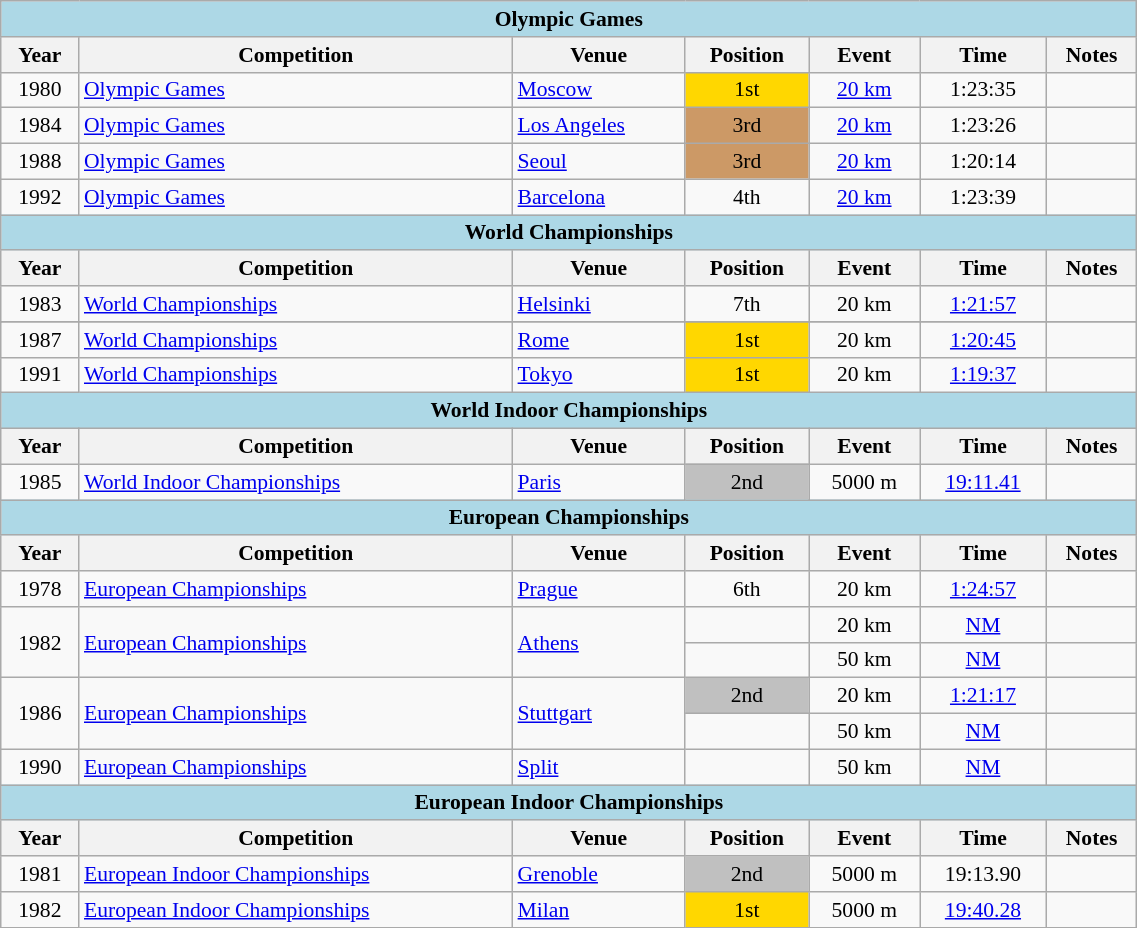<table class="wikitable" width=60% style="font-size:90%; text-align:center;">
<tr>
<td colspan=7 bgcolor=lightblue><strong>Olympic Games</strong></td>
</tr>
<tr>
<th>Year</th>
<th>Competition</th>
<th>Venue</th>
<th>Position</th>
<th>Event</th>
<th>Time</th>
<th>Notes</th>
</tr>
<tr>
<td>1980</td>
<td align=left><a href='#'>Olympic Games</a></td>
<td align=left> <a href='#'>Moscow</a></td>
<td bgcolor=gold>1st</td>
<td><a href='#'>20 km</a></td>
<td>1:23:35</td>
<td></td>
</tr>
<tr>
<td>1984</td>
<td align=left><a href='#'>Olympic Games</a></td>
<td align=left> <a href='#'>Los Angeles</a></td>
<td bgcolor=cc9966>3rd</td>
<td><a href='#'>20 km</a></td>
<td>1:23:26</td>
<td></td>
</tr>
<tr>
<td>1988</td>
<td align=left><a href='#'>Olympic Games</a></td>
<td align=left> <a href='#'>Seoul</a></td>
<td bgcolor=cc9966>3rd</td>
<td><a href='#'>20 km</a></td>
<td>1:20:14</td>
<td></td>
</tr>
<tr>
<td>1992</td>
<td align=left><a href='#'>Olympic Games</a></td>
<td align=left> <a href='#'>Barcelona</a></td>
<td>4th</td>
<td><a href='#'>20 km</a></td>
<td>1:23:39</td>
<td></td>
</tr>
<tr>
<td colspan=7 bgcolor=lightblue><strong>World Championships</strong></td>
</tr>
<tr>
<th>Year</th>
<th>Competition</th>
<th>Venue</th>
<th>Position</th>
<th>Event</th>
<th>Time</th>
<th>Notes</th>
</tr>
<tr>
<td>1983</td>
<td align=left><a href='#'>World Championships</a></td>
<td align=left> <a href='#'>Helsinki</a></td>
<td>7th</td>
<td>20 km</td>
<td><a href='#'>1:21:57</a></td>
<td></td>
</tr>
<tr>
</tr>
<tr>
<td>1987</td>
<td align=left><a href='#'>World Championships</a></td>
<td align=left> <a href='#'>Rome</a></td>
<td bgcolor=gold>1st</td>
<td>20 km</td>
<td><a href='#'>1:20:45</a></td>
<td></td>
</tr>
<tr>
<td>1991</td>
<td align=left><a href='#'>World Championships</a></td>
<td align=left> <a href='#'>Tokyo</a></td>
<td bgcolor=gold>1st</td>
<td>20 km</td>
<td><a href='#'>1:19:37</a></td>
<td></td>
</tr>
<tr>
<td colspan=7 bgcolor=lightblue><strong>World Indoor Championships</strong></td>
</tr>
<tr>
<th>Year</th>
<th>Competition</th>
<th>Venue</th>
<th>Position</th>
<th>Event</th>
<th>Time</th>
<th>Notes</th>
</tr>
<tr>
<td>1985</td>
<td align=left><a href='#'>World Indoor Championships</a></td>
<td align=left> <a href='#'>Paris</a></td>
<td bgcolor=silver>2nd</td>
<td>5000 m</td>
<td><a href='#'>19:11.41</a></td>
<td></td>
</tr>
<tr>
<td colspan=7 bgcolor=lightblue><strong>European Championships</strong></td>
</tr>
<tr>
<th>Year</th>
<th>Competition</th>
<th>Venue</th>
<th>Position</th>
<th>Event</th>
<th>Time</th>
<th>Notes</th>
</tr>
<tr>
<td>1978</td>
<td align=left><a href='#'>European Championships</a></td>
<td align=left> <a href='#'>Prague</a></td>
<td>6th</td>
<td>20 km</td>
<td><a href='#'>1:24:57</a></td>
<td></td>
</tr>
<tr>
<td rowspan=2>1982</td>
<td rowspan=2 align=left><a href='#'>European Championships</a></td>
<td rowspan=2 align=left> <a href='#'>Athens</a></td>
<td></td>
<td>20 km</td>
<td><a href='#'>NM</a></td>
<td></td>
</tr>
<tr>
<td></td>
<td>50 km</td>
<td><a href='#'>NM</a></td>
<td></td>
</tr>
<tr>
<td rowspan=2>1986</td>
<td rowspan=2 align=left><a href='#'>European Championships</a></td>
<td rowspan=2 align=left> <a href='#'>Stuttgart</a></td>
<td bgcolor=silver>2nd</td>
<td>20 km</td>
<td><a href='#'>1:21:17</a></td>
<td></td>
</tr>
<tr>
<td></td>
<td>50 km</td>
<td><a href='#'>NM</a></td>
<td></td>
</tr>
<tr>
<td>1990</td>
<td align=left><a href='#'>European Championships</a></td>
<td align=left> <a href='#'>Split</a></td>
<td></td>
<td>50 km</td>
<td><a href='#'>NM</a></td>
<td></td>
</tr>
<tr>
<td colspan=7 bgcolor=lightblue><strong>European Indoor Championships</strong></td>
</tr>
<tr>
<th>Year</th>
<th>Competition</th>
<th>Venue</th>
<th>Position</th>
<th>Event</th>
<th>Time</th>
<th>Notes</th>
</tr>
<tr>
<td>1981</td>
<td align=left><a href='#'>European Indoor Championships</a></td>
<td align=left> <a href='#'>Grenoble</a></td>
<td bgcolor=silver>2nd</td>
<td>5000 m</td>
<td>19:13.90</td>
<td></td>
</tr>
<tr>
<td>1982</td>
<td align=left><a href='#'>European Indoor Championships</a></td>
<td align=left> <a href='#'>Milan</a></td>
<td bgcolor=gold>1st</td>
<td>5000 m</td>
<td><a href='#'>19:40.28</a></td>
<td></td>
</tr>
</table>
